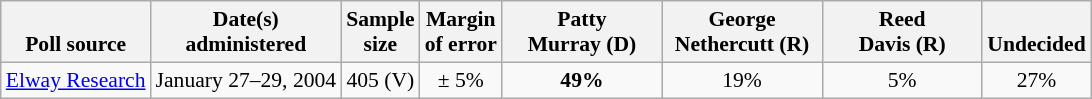<table class="wikitable" style="font-size:90%;text-align:center;">
<tr style="vertical-align:bottom">
<th>Poll source</th>
<th>Date(s)<br>administered</th>
<th>Sample<br>size</th>
<th>Margin<br>of error</th>
<th style="width:100px;">Patty<br>Murray (D)</th>
<th style="width:100px;">George<br>Nethercutt (R)</th>
<th style="width:100px;">Reed<br>Davis (R)</th>
<th>Undecided</th>
</tr>
<tr>
<td style="text-align:left;"><a href='#'>Elway Research</a></td>
<td>January 27–29, 2004</td>
<td>405 (V)</td>
<td>± 5%</td>
<td><strong>49%</strong></td>
<td>19%</td>
<td>5%</td>
<td>27%</td>
</tr>
</table>
